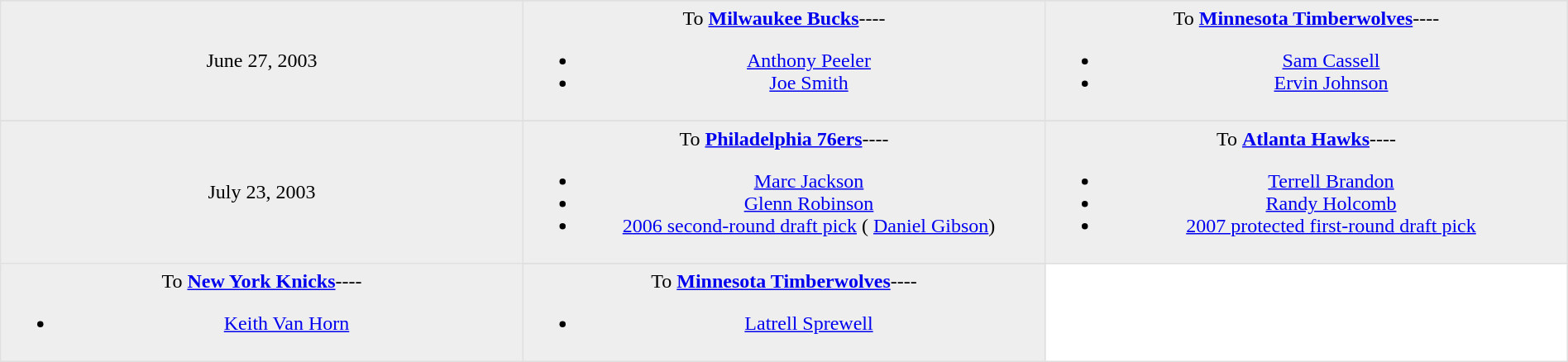<table border=1 style="border-collapse:collapse; text-align: center; width: 100%" bordercolor="#DFDFDF"  cellpadding="5">
<tr>
</tr>
<tr bgcolor="eeeeee">
<td style="width:12%">June 27, 2003</td>
<td style="width:30%" valign="top">To <strong><a href='#'>Milwaukee Bucks</a></strong>----<br><ul><li> <a href='#'>Anthony Peeler</a></li><li> <a href='#'>Joe Smith</a></li></ul></td>
<td style="width:30%" valign="top">To <strong><a href='#'>Minnesota Timberwolves</a></strong>----<br><ul><li> <a href='#'>Sam Cassell</a></li><li> <a href='#'>Ervin Johnson</a></li></ul></td>
</tr>
<tr>
</tr>
<tr bgcolor="eeeeee">
<td rowspan="2" style="width:12%">July 23, 2003</td>
<td style="width:30%" valign="top">To <strong><a href='#'>Philadelphia 76ers</a></strong>----<br><ul><li> <a href='#'>Marc Jackson</a></li><li> <a href='#'>Glenn Robinson</a></li><li><a href='#'>2006 second-round draft pick</a> ( <a href='#'>Daniel Gibson</a>)</li></ul></td>
<td style="width:30%" valign="top">To <strong><a href='#'>Atlanta Hawks</a></strong>----<br><ul><li> <a href='#'>Terrell Brandon</a></li><li> <a href='#'>Randy Holcomb</a></li><li><a href='#'>2007 protected first-round draft pick</a></li></ul></td>
</tr>
<tr>
</tr>
<tr bgcolor="eeeeee">
<td style="width:30%" valign-"top">To <strong><a href='#'>New York Knicks</a></strong>----<br><ul><li> <a href='#'>Keith Van Horn</a></li></ul></td>
<td style="width:30%" valign="top">To <strong><a href='#'>Minnesota Timberwolves</a></strong>----<br><ul><li> <a href='#'>Latrell Sprewell</a></li></ul></td>
</tr>
</table>
